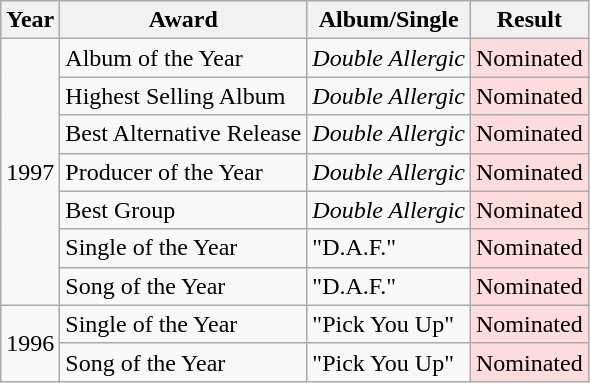<table class="wikitable">
<tr>
<th align="center">Year</th>
<th align="center">Award</th>
<th align="center">Album/Single</th>
<th align="center">Result</th>
</tr>
<tr>
<td rowspan=7>1997</td>
<td>Album of the Year</td>
<td><em>Double Allergic</em></td>
<td style="background: #ffdddd">Nominated</td>
</tr>
<tr>
<td>Highest Selling Album</td>
<td><em>Double Allergic</em></td>
<td style="background: #ffdddd">Nominated</td>
</tr>
<tr>
<td>Best Alternative Release</td>
<td><em>Double Allergic</em></td>
<td style="background: #ffdddd">Nominated</td>
</tr>
<tr>
<td>Producer of the Year</td>
<td><em>Double Allergic</em></td>
<td style="background: #ffdddd">Nominated</td>
</tr>
<tr>
<td>Best Group</td>
<td><em>Double Allergic</em></td>
<td style="background: #ffdddd">Nominated</td>
</tr>
<tr>
<td>Single of the Year</td>
<td>"D.A.F."</td>
<td style="background: #ffdddd">Nominated</td>
</tr>
<tr>
<td>Song of the Year</td>
<td>"D.A.F."</td>
<td style="background: #ffdddd">Nominated</td>
</tr>
<tr>
<td rowspan=2>1996</td>
<td>Single of the Year</td>
<td>"Pick You Up"</td>
<td style="background: #ffdddd">Nominated</td>
</tr>
<tr>
<td>Song of the Year</td>
<td>"Pick You Up"</td>
<td style="background: #ffdddd">Nominated</td>
</tr>
</table>
